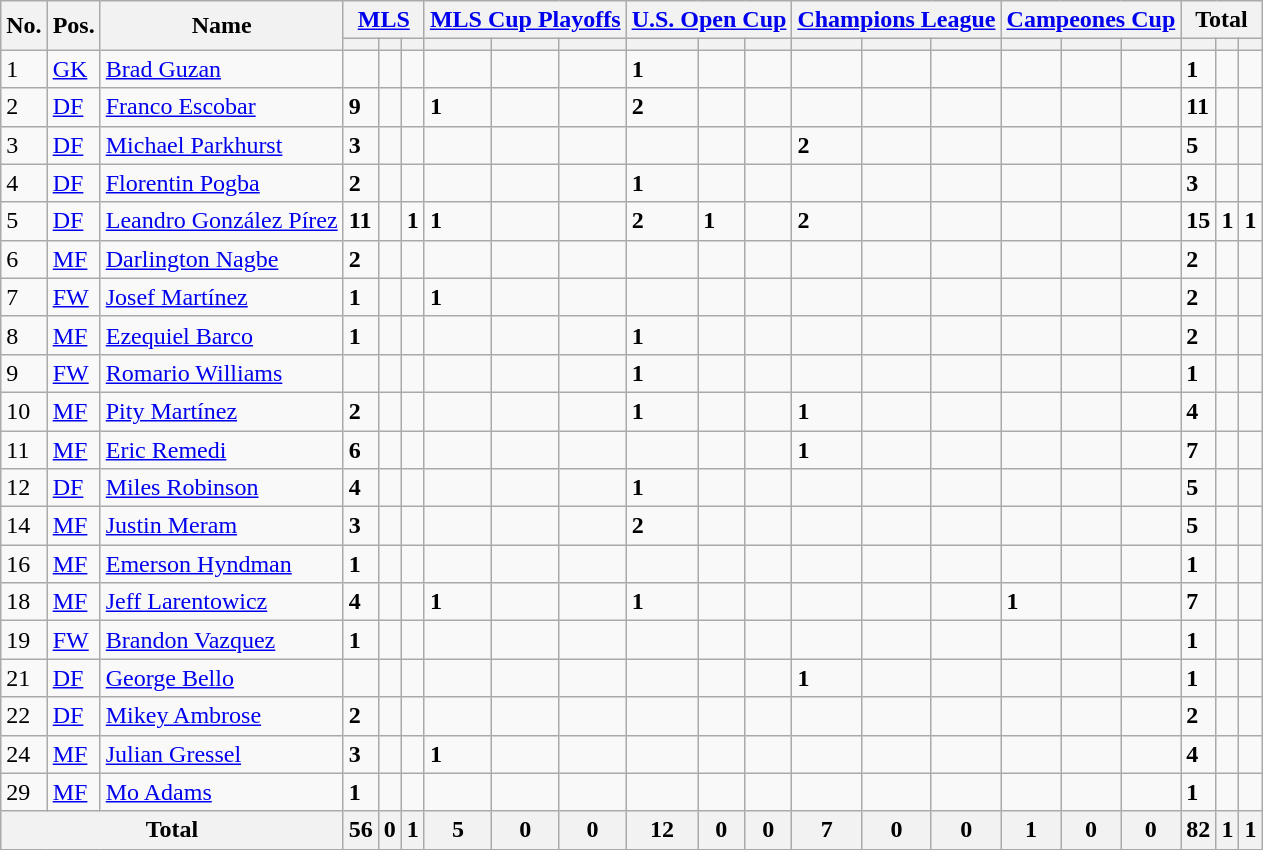<table class="wikitable sortable" style="90% text-align: center">
<tr>
<th rowspan="2">No.</th>
<th rowspan="2">Pos.</th>
<th rowspan="2">Name</th>
<th colspan="3"><a href='#'>MLS</a></th>
<th colspan="3"><a href='#'>MLS Cup Playoffs</a></th>
<th colspan="3"><a href='#'>U.S. Open Cup</a></th>
<th colspan="3"><a href='#'>Champions League</a></th>
<th colspan="3"><a href='#'>Campeones Cup</a></th>
<th colspan="3">Total</th>
</tr>
<tr>
<th></th>
<th></th>
<th></th>
<th></th>
<th></th>
<th></th>
<th></th>
<th></th>
<th></th>
<th></th>
<th></th>
<th></th>
<th></th>
<th></th>
<th></th>
<th></th>
<th></th>
<th></th>
</tr>
<tr>
<td>1</td>
<td><a href='#'>GK</a></td>
<td><a href='#'>Brad Guzan</a></td>
<td><strong> </strong></td>
<td><strong> </strong></td>
<td><strong> </strong></td>
<td><strong> </strong></td>
<td><strong> </strong></td>
<td><strong> </strong></td>
<td><strong>1</strong></td>
<td><strong> </strong></td>
<td><strong> </strong></td>
<td><strong> </strong></td>
<td><strong> </strong></td>
<td><strong> </strong></td>
<td><strong> </strong></td>
<td><strong> </strong></td>
<td><strong> </strong></td>
<td><strong>1</strong></td>
<td><strong> </strong></td>
<td><strong> </strong></td>
</tr>
<tr>
<td>2</td>
<td><a href='#'>DF</a></td>
<td><a href='#'>Franco Escobar</a></td>
<td><strong>9</strong></td>
<td><strong> </strong></td>
<td><strong> </strong></td>
<td><strong>1</strong></td>
<td><strong> </strong></td>
<td><strong> </strong></td>
<td><strong>2</strong></td>
<td><strong> </strong></td>
<td><strong> </strong></td>
<td><strong> </strong></td>
<td><strong> </strong></td>
<td><strong> </strong></td>
<td><strong> </strong></td>
<td><strong> </strong></td>
<td><strong> </strong></td>
<td><strong>11</strong></td>
<td><strong> </strong></td>
<td><strong> </strong></td>
</tr>
<tr>
<td>3</td>
<td><a href='#'>DF</a></td>
<td><a href='#'>Michael Parkhurst</a></td>
<td><strong>3</strong></td>
<td><strong> </strong></td>
<td><strong> </strong></td>
<td><strong> </strong></td>
<td><strong> </strong></td>
<td><strong> </strong></td>
<td><strong> </strong></td>
<td><strong> </strong></td>
<td><strong> </strong></td>
<td><strong>2</strong></td>
<td><strong> </strong></td>
<td><strong> </strong></td>
<td><strong> </strong></td>
<td><strong> </strong></td>
<td><strong> </strong></td>
<td><strong>5</strong></td>
<td><strong> </strong></td>
<td><strong> </strong></td>
</tr>
<tr>
<td>4</td>
<td><a href='#'>DF</a></td>
<td><a href='#'>Florentin Pogba</a></td>
<td><strong>2</strong></td>
<td><strong> </strong></td>
<td><strong> </strong></td>
<td><strong> </strong></td>
<td><strong> </strong></td>
<td><strong> </strong></td>
<td><strong>1</strong></td>
<td><strong> </strong></td>
<td><strong> </strong></td>
<td><strong> </strong></td>
<td><strong> </strong></td>
<td><strong> </strong></td>
<td><strong> </strong></td>
<td><strong> </strong></td>
<td><strong> </strong></td>
<td><strong>3</strong></td>
<td><strong> </strong></td>
<td><strong> </strong></td>
</tr>
<tr>
<td>5</td>
<td><a href='#'>DF</a></td>
<td><a href='#'>Leandro González Pírez</a></td>
<td><strong>11</strong></td>
<td><strong> </strong></td>
<td><strong>1</strong></td>
<td><strong>1</strong></td>
<td><strong> </strong></td>
<td><strong> </strong></td>
<td><strong>2</strong></td>
<td><strong>1</strong></td>
<td><strong> </strong></td>
<td><strong>2</strong></td>
<td><strong> </strong></td>
<td><strong> </strong></td>
<td><strong> </strong></td>
<td><strong> </strong></td>
<td><strong> </strong></td>
<td><strong>15</strong></td>
<td><strong>1</strong></td>
<td><strong>1</strong></td>
</tr>
<tr>
<td>6</td>
<td><a href='#'>MF</a></td>
<td><a href='#'>Darlington Nagbe</a></td>
<td><strong>2</strong></td>
<td><strong> </strong></td>
<td><strong> </strong></td>
<td><strong> </strong></td>
<td><strong> </strong></td>
<td><strong> </strong></td>
<td><strong> </strong></td>
<td><strong> </strong></td>
<td><strong> </strong></td>
<td><strong> </strong></td>
<td><strong> </strong></td>
<td><strong> </strong></td>
<td><strong> </strong></td>
<td><strong> </strong></td>
<td><strong> </strong></td>
<td><strong>2</strong></td>
<td><strong> </strong></td>
<td><strong> </strong></td>
</tr>
<tr>
<td>7</td>
<td><a href='#'>FW</a></td>
<td><a href='#'>Josef Martínez</a></td>
<td><strong>1</strong></td>
<td><strong> </strong></td>
<td><strong> </strong></td>
<td><strong>1</strong></td>
<td><strong> </strong></td>
<td><strong> </strong></td>
<td><strong> </strong></td>
<td><strong> </strong></td>
<td><strong> </strong></td>
<td><strong> </strong></td>
<td><strong> </strong></td>
<td><strong> </strong></td>
<td><strong> </strong></td>
<td><strong> </strong></td>
<td><strong> </strong></td>
<td><strong>2</strong></td>
<td><strong> </strong></td>
<td><strong> </strong></td>
</tr>
<tr>
<td>8</td>
<td><a href='#'>MF</a></td>
<td><a href='#'>Ezequiel Barco</a></td>
<td><strong>1</strong></td>
<td><strong> </strong></td>
<td><strong> </strong></td>
<td><strong> </strong></td>
<td><strong> </strong></td>
<td><strong> </strong></td>
<td><strong>1</strong></td>
<td><strong> </strong></td>
<td><strong> </strong></td>
<td><strong> </strong></td>
<td><strong> </strong></td>
<td><strong> </strong></td>
<td><strong> </strong></td>
<td><strong> </strong></td>
<td><strong> </strong></td>
<td><strong>2</strong></td>
<td><strong> </strong></td>
<td><strong> </strong></td>
</tr>
<tr>
<td>9</td>
<td><a href='#'>FW</a></td>
<td><a href='#'>Romario Williams</a></td>
<td><strong> </strong></td>
<td><strong> </strong></td>
<td><strong> </strong></td>
<td><strong> </strong></td>
<td><strong> </strong></td>
<td><strong> </strong></td>
<td><strong>1</strong></td>
<td><strong> </strong></td>
<td><strong> </strong></td>
<td><strong> </strong></td>
<td><strong> </strong></td>
<td><strong> </strong></td>
<td><strong> </strong></td>
<td><strong> </strong></td>
<td><strong> </strong></td>
<td><strong>1</strong></td>
<td><strong> </strong></td>
<td><strong> </strong></td>
</tr>
<tr>
<td>10</td>
<td><a href='#'>MF</a></td>
<td><a href='#'>Pity Martínez</a></td>
<td><strong>2</strong></td>
<td><strong> </strong></td>
<td><strong> </strong></td>
<td><strong> </strong></td>
<td><strong> </strong></td>
<td><strong> </strong></td>
<td><strong>1</strong></td>
<td><strong> </strong></td>
<td><strong> </strong></td>
<td><strong>1</strong></td>
<td><strong> </strong></td>
<td><strong> </strong></td>
<td><strong> </strong></td>
<td><strong> </strong></td>
<td><strong> </strong></td>
<td><strong>4</strong></td>
<td><strong> </strong></td>
<td><strong> </strong></td>
</tr>
<tr>
<td>11</td>
<td><a href='#'>MF</a></td>
<td><a href='#'>Eric Remedi</a></td>
<td><strong>6</strong></td>
<td><strong> </strong></td>
<td><strong> </strong></td>
<td><strong> </strong></td>
<td><strong> </strong></td>
<td><strong> </strong></td>
<td><strong> </strong></td>
<td><strong> </strong></td>
<td><strong> </strong></td>
<td><strong>1</strong></td>
<td><strong> </strong></td>
<td><strong> </strong></td>
<td><strong> </strong></td>
<td><strong> </strong></td>
<td><strong> </strong></td>
<td><strong>7</strong></td>
<td><strong> </strong></td>
<td><strong> </strong></td>
</tr>
<tr>
<td>12</td>
<td><a href='#'>DF</a></td>
<td><a href='#'>Miles Robinson</a></td>
<td><strong>4</strong></td>
<td><strong> </strong></td>
<td><strong> </strong></td>
<td><strong> </strong></td>
<td><strong> </strong></td>
<td><strong> </strong></td>
<td><strong>1</strong></td>
<td><strong> </strong></td>
<td><strong> </strong></td>
<td><strong> </strong></td>
<td><strong> </strong></td>
<td><strong> </strong></td>
<td><strong> </strong></td>
<td><strong> </strong></td>
<td><strong> </strong></td>
<td><strong>5</strong></td>
<td><strong> </strong></td>
<td><strong> </strong></td>
</tr>
<tr>
<td>14</td>
<td><a href='#'>MF</a></td>
<td><a href='#'>Justin Meram</a></td>
<td><strong>3</strong></td>
<td><strong> </strong></td>
<td><strong> </strong></td>
<td><strong> </strong></td>
<td><strong> </strong></td>
<td><strong> </strong></td>
<td><strong>2</strong></td>
<td><strong> </strong></td>
<td><strong> </strong></td>
<td><strong> </strong></td>
<td><strong> </strong></td>
<td><strong> </strong></td>
<td><strong> </strong></td>
<td><strong> </strong></td>
<td><strong> </strong></td>
<td><strong>5</strong></td>
<td><strong> </strong></td>
<td><strong> </strong></td>
</tr>
<tr>
<td>16</td>
<td><a href='#'>MF</a></td>
<td><a href='#'>Emerson Hyndman</a></td>
<td><strong>1</strong></td>
<td><strong> </strong></td>
<td><strong> </strong></td>
<td><strong> </strong></td>
<td><strong> </strong></td>
<td><strong> </strong></td>
<td><strong> </strong></td>
<td><strong> </strong></td>
<td><strong> </strong></td>
<td><strong> </strong></td>
<td><strong> </strong></td>
<td><strong> </strong></td>
<td><strong> </strong></td>
<td><strong> </strong></td>
<td><strong> </strong></td>
<td><strong>1</strong></td>
<td><strong> </strong></td>
<td><strong> </strong></td>
</tr>
<tr>
<td>18</td>
<td><a href='#'>MF</a></td>
<td><a href='#'>Jeff Larentowicz</a></td>
<td><strong>4</strong></td>
<td><strong> </strong></td>
<td><strong> </strong></td>
<td><strong>1</strong></td>
<td><strong> </strong></td>
<td><strong> </strong></td>
<td><strong>1 </strong></td>
<td><strong> </strong></td>
<td><strong> </strong></td>
<td><strong> </strong></td>
<td><strong> </strong></td>
<td><strong> </strong></td>
<td><strong>1</strong></td>
<td><strong> </strong></td>
<td><strong> </strong></td>
<td><strong>7</strong></td>
<td><strong> </strong></td>
<td><strong> </strong></td>
</tr>
<tr>
<td>19</td>
<td><a href='#'>FW</a></td>
<td><a href='#'>Brandon Vazquez</a></td>
<td><strong>1</strong></td>
<td><strong> </strong></td>
<td><strong> </strong></td>
<td><strong> </strong></td>
<td><strong> </strong></td>
<td><strong> </strong></td>
<td><strong> </strong></td>
<td><strong> </strong></td>
<td><strong> </strong></td>
<td><strong> </strong></td>
<td><strong> </strong></td>
<td><strong> </strong></td>
<td><strong> </strong></td>
<td><strong> </strong></td>
<td><strong> </strong></td>
<td><strong>1</strong></td>
<td><strong> </strong></td>
<td><strong> </strong></td>
</tr>
<tr>
<td>21</td>
<td><a href='#'>DF</a></td>
<td><a href='#'>George Bello</a></td>
<td><strong> </strong></td>
<td><strong> </strong></td>
<td><strong> </strong></td>
<td><strong> </strong></td>
<td><strong> </strong></td>
<td><strong> </strong></td>
<td><strong> </strong></td>
<td><strong> </strong></td>
<td><strong> </strong></td>
<td><strong>1</strong></td>
<td><strong> </strong></td>
<td><strong> </strong></td>
<td><strong> </strong></td>
<td><strong> </strong></td>
<td><strong> </strong></td>
<td><strong>1</strong></td>
<td><strong> </strong></td>
<td><strong> </strong></td>
</tr>
<tr>
<td>22</td>
<td><a href='#'>DF</a></td>
<td><a href='#'>Mikey Ambrose</a></td>
<td><strong>2</strong></td>
<td><strong> </strong></td>
<td><strong> </strong></td>
<td><strong> </strong></td>
<td><strong> </strong></td>
<td><strong> </strong></td>
<td><strong> </strong></td>
<td><strong> </strong></td>
<td><strong> </strong></td>
<td><strong> </strong></td>
<td><strong> </strong></td>
<td><strong> </strong></td>
<td><strong> </strong></td>
<td><strong> </strong></td>
<td><strong> </strong></td>
<td><strong>2</strong></td>
<td><strong> </strong></td>
<td><strong> </strong></td>
</tr>
<tr>
<td>24</td>
<td><a href='#'>MF</a></td>
<td><a href='#'>Julian Gressel</a></td>
<td><strong>3</strong></td>
<td><strong> </strong></td>
<td><strong> </strong></td>
<td><strong>1</strong></td>
<td><strong> </strong></td>
<td><strong> </strong></td>
<td><strong> </strong></td>
<td><strong> </strong></td>
<td><strong> </strong></td>
<td><strong> </strong></td>
<td><strong> </strong></td>
<td><strong> </strong></td>
<td><strong> </strong></td>
<td><strong> </strong></td>
<td><strong> </strong></td>
<td><strong>4</strong></td>
<td><strong> </strong></td>
<td><strong> </strong></td>
</tr>
<tr>
<td>29</td>
<td><a href='#'>MF</a></td>
<td><a href='#'>Mo Adams</a></td>
<td><strong>1</strong></td>
<td><strong> </strong></td>
<td><strong> </strong></td>
<td><strong> </strong></td>
<td><strong> </strong></td>
<td><strong> </strong></td>
<td><strong> </strong></td>
<td><strong> </strong></td>
<td><strong> </strong></td>
<td><strong> </strong></td>
<td><strong> </strong></td>
<td><strong> </strong></td>
<td><strong> </strong></td>
<td><strong> </strong></td>
<td><strong> </strong></td>
<td><strong>1</strong></td>
<td><strong> </strong></td>
<td><strong> </strong></td>
</tr>
<tr>
<th colspan=3>Total</th>
<th>56</th>
<th>0</th>
<th>1</th>
<th>5</th>
<th>0</th>
<th>0</th>
<th>12</th>
<th>0</th>
<th>0</th>
<th>7</th>
<th>0</th>
<th>0</th>
<th>1</th>
<th>0</th>
<th>0</th>
<th>82</th>
<th>1</th>
<th>1</th>
</tr>
</table>
